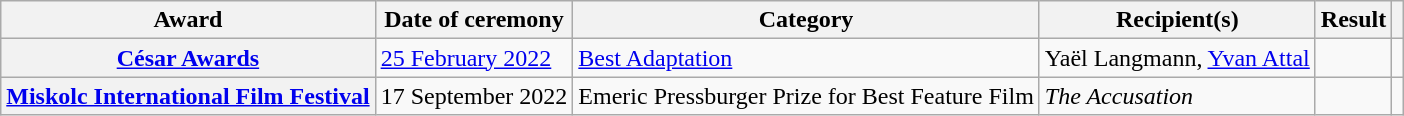<table class="wikitable sortable plainrowheaders">
<tr>
<th scope="col">Award</th>
<th scope="col">Date of ceremony</th>
<th scope="col">Category</th>
<th scope="col">Recipient(s)</th>
<th scope="col">Result</th>
<th scope="col" class="unsortable"></th>
</tr>
<tr>
<th scope="row"><a href='#'>César Awards</a></th>
<td><a href='#'>25 February 2022</a></td>
<td><a href='#'>Best Adaptation</a></td>
<td>Yaël Langmann, <a href='#'>Yvan Attal</a></td>
<td></td>
<td align="center"></td>
</tr>
<tr>
<th scope="row"><a href='#'>Miskolc International Film Festival</a></th>
<td>17 September 2022</td>
<td>Emeric Pressburger Prize for Best Feature Film</td>
<td><em>The Accusation</em></td>
<td></td>
<td align="center"></td>
</tr>
</table>
